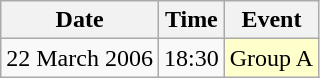<table class = "wikitable" style="text-align:center;">
<tr>
<th>Date</th>
<th>Time</th>
<th>Event</th>
</tr>
<tr>
<td>22 March 2006</td>
<td>18:30</td>
<td bgcolor=ffffcc>Group A</td>
</tr>
</table>
